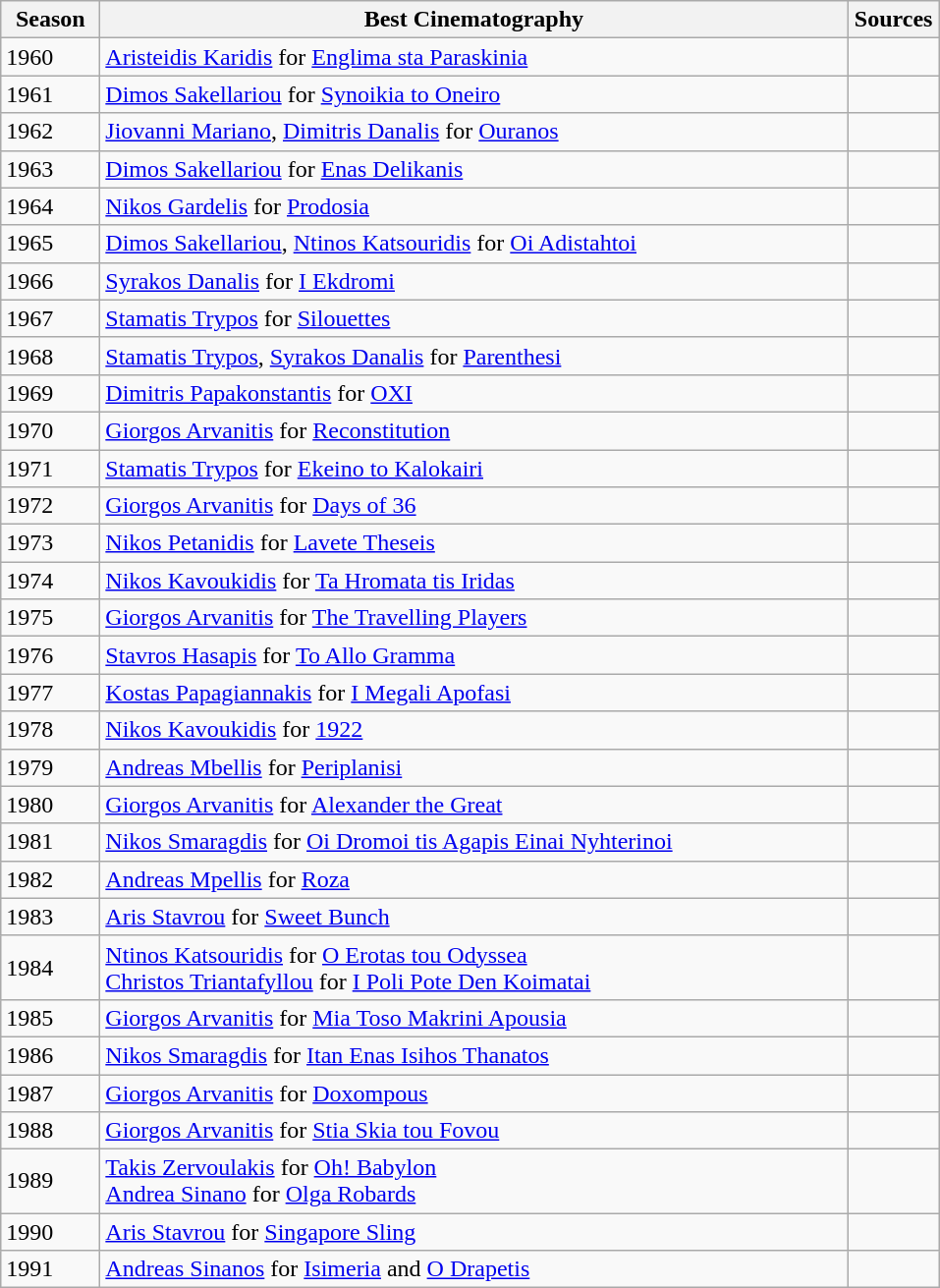<table class="wikitable" style="margin-right: 0;">
<tr text-align:center;">
<th style="width:60px;">Season</th>
<th style="width:500px;">Best Cinematography</th>
<th style="width:55px;">Sources</th>
</tr>
<tr>
<td>1960</td>
<td><a href='#'>Aristeidis Karidis</a> for <a href='#'>Englima sta Paraskinia</a></td>
<td></td>
</tr>
<tr>
<td>1961</td>
<td><a href='#'>Dimos Sakellariou</a> for <a href='#'>Synoikia to Oneiro</a></td>
<td></td>
</tr>
<tr>
<td>1962</td>
<td><a href='#'>Jiovanni Mariano</a>, <a href='#'>Dimitris Danalis</a> for <a href='#'>Ouranos</a></td>
<td></td>
</tr>
<tr>
<td>1963</td>
<td><a href='#'>Dimos Sakellariou</a> for <a href='#'>Enas Delikanis</a></td>
<td></td>
</tr>
<tr>
<td>1964</td>
<td><a href='#'>Nikos Gardelis</a> for <a href='#'>Prodosia</a></td>
<td></td>
</tr>
<tr>
<td>1965</td>
<td><a href='#'>Dimos Sakellariou</a>, <a href='#'>Ntinos Katsouridis</a> for <a href='#'>Oi Adistahtoi</a></td>
<td></td>
</tr>
<tr>
<td>1966</td>
<td><a href='#'>Syrakos Danalis</a> for <a href='#'>I Ekdromi</a></td>
<td></td>
</tr>
<tr>
<td>1967</td>
<td><a href='#'>Stamatis Trypos</a> for <a href='#'>Silouettes</a></td>
<td></td>
</tr>
<tr>
<td>1968</td>
<td><a href='#'>Stamatis Trypos</a>, <a href='#'>Syrakos Danalis</a> for <a href='#'>Parenthesi</a></td>
<td></td>
</tr>
<tr>
<td>1969</td>
<td><a href='#'>Dimitris Papakonstantis</a> for <a href='#'>OXI</a></td>
<td></td>
</tr>
<tr>
<td>1970</td>
<td><a href='#'>Giorgos Arvanitis</a> for <a href='#'>Reconstitution</a></td>
<td></td>
</tr>
<tr>
<td>1971</td>
<td><a href='#'>Stamatis Trypos</a> for <a href='#'>Ekeino to Kalokairi</a></td>
<td></td>
</tr>
<tr>
<td>1972</td>
<td><a href='#'>Giorgos Arvanitis</a> for <a href='#'>Days of 36</a></td>
<td></td>
</tr>
<tr>
<td>1973</td>
<td><a href='#'>Nikos Petanidis</a> for <a href='#'>Lavete Theseis</a></td>
<td></td>
</tr>
<tr>
<td>1974</td>
<td><a href='#'>Nikos Kavoukidis</a> for <a href='#'>Ta Hromata tis Iridas</a></td>
<td></td>
</tr>
<tr>
<td>1975</td>
<td><a href='#'>Giorgos Arvanitis</a> for <a href='#'>The Travelling Players</a></td>
<td></td>
</tr>
<tr>
<td>1976</td>
<td><a href='#'>Stavros Hasapis</a> for <a href='#'>To Allo Gramma</a></td>
<td></td>
</tr>
<tr>
<td>1977</td>
<td><a href='#'>Kostas Papagiannakis</a> for <a href='#'>I Megali Apofasi</a></td>
<td></td>
</tr>
<tr>
<td>1978</td>
<td><a href='#'>Nikos Kavoukidis</a> for <a href='#'>1922</a></td>
<td></td>
</tr>
<tr>
<td>1979</td>
<td><a href='#'>Andreas Mbellis</a> for <a href='#'>Periplanisi</a></td>
<td></td>
</tr>
<tr>
<td>1980</td>
<td><a href='#'>Giorgos Arvanitis</a> for <a href='#'>Alexander the Great</a></td>
<td></td>
</tr>
<tr>
<td>1981</td>
<td><a href='#'>Nikos Smaragdis</a> for <a href='#'>Oi Dromoi tis Agapis Einai Nyhterinoi</a></td>
<td></td>
</tr>
<tr>
<td>1982</td>
<td><a href='#'>Andreas Mpellis</a> for <a href='#'>Roza</a></td>
<td></td>
</tr>
<tr>
<td>1983</td>
<td><a href='#'>Aris Stavrou</a> for <a href='#'>Sweet Bunch</a></td>
<td></td>
</tr>
<tr>
<td>1984</td>
<td><a href='#'>Ntinos Katsouridis</a> for <a href='#'>O Erotas tou Odyssea</a><br><a href='#'>Christos Triantafyllou</a> for <a href='#'>I Poli Pote Den Koimatai</a></td>
<td></td>
</tr>
<tr>
<td>1985</td>
<td><a href='#'>Giorgos Arvanitis</a> for <a href='#'>Mia Toso Makrini Apousia</a></td>
<td></td>
</tr>
<tr>
<td>1986</td>
<td><a href='#'>Nikos Smaragdis</a> for <a href='#'>Itan Enas Isihos Thanatos</a></td>
<td></td>
</tr>
<tr>
<td>1987</td>
<td><a href='#'>Giorgos Arvanitis</a> for <a href='#'>Doxompous</a></td>
<td></td>
</tr>
<tr>
<td>1988</td>
<td><a href='#'>Giorgos Arvanitis</a> for <a href='#'>Stia Skia tou Fovou</a></td>
<td></td>
</tr>
<tr>
<td>1989</td>
<td><a href='#'>Takis Zervoulakis</a> for <a href='#'>Oh! Babylon</a><br><a href='#'>Andrea Sinano</a> for <a href='#'>Olga Robards</a></td>
<td></td>
</tr>
<tr>
<td>1990</td>
<td><a href='#'>Aris Stavrou</a> for <a href='#'>Singapore Sling</a></td>
<td></td>
</tr>
<tr>
<td>1991</td>
<td><a href='#'>Andreas Sinanos</a> for <a href='#'>Isimeria</a> and <a href='#'>O Drapetis</a></td>
<td></td>
</tr>
</table>
